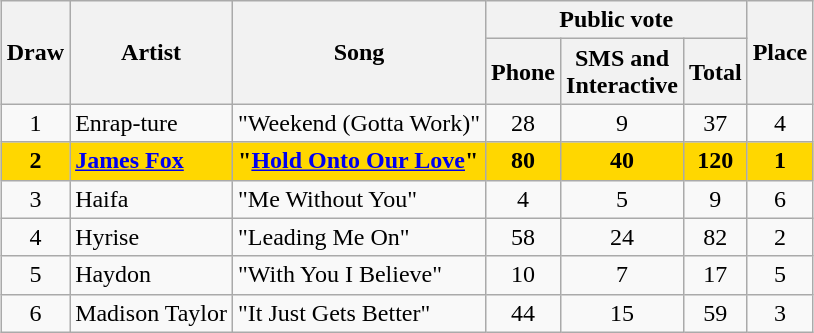<table class="sortable wikitable" style="margin: 1em auto 1em auto; text-align:center">
<tr>
<th rowspan="2">Draw</th>
<th rowspan="2">Artist</th>
<th rowspan="2">Song</th>
<th colspan="3">Public vote</th>
<th rowspan="2">Place</th>
</tr>
<tr>
<th>Phone</th>
<th>SMS and<br>Interactive</th>
<th>Total</th>
</tr>
<tr>
<td>1</td>
<td align="left">Enrap-ture</td>
<td align="left">"Weekend (Gotta Work)"</td>
<td>28</td>
<td>9</td>
<td>37</td>
<td>4</td>
</tr>
<tr style="font-weight:bold; background:gold;">
<td>2</td>
<td align="left"><a href='#'>James Fox</a></td>
<td align="left">"<a href='#'>Hold Onto Our Love</a>"</td>
<td>80</td>
<td>40</td>
<td>120</td>
<td>1</td>
</tr>
<tr>
<td>3</td>
<td align="left">Haifa</td>
<td align="left">"Me Without You"</td>
<td>4</td>
<td>5</td>
<td>9</td>
<td>6</td>
</tr>
<tr>
<td>4</td>
<td align="left">Hyrise</td>
<td align="left">"Leading Me On"</td>
<td>58</td>
<td>24</td>
<td>82</td>
<td>2</td>
</tr>
<tr>
<td>5</td>
<td align="left">Haydon</td>
<td align="left">"With You I Believe"</td>
<td>10</td>
<td>7</td>
<td>17</td>
<td>5</td>
</tr>
<tr>
<td>6</td>
<td align="left">Madison Taylor</td>
<td align="left">"It Just Gets Better"</td>
<td>44</td>
<td>15</td>
<td>59</td>
<td>3</td>
</tr>
</table>
